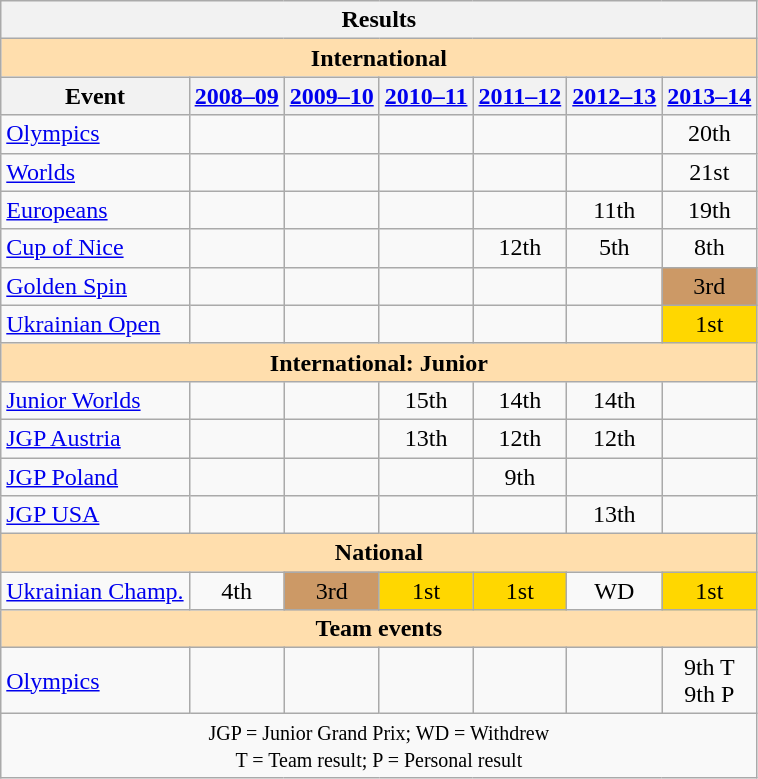<table class="wikitable" style="text-align:center">
<tr>
<th colspan=7 align=center><strong>Results</strong></th>
</tr>
<tr>
<th style="background-color: #ffdead; " colspan=7 align=center><strong>International</strong></th>
</tr>
<tr>
<th>Event</th>
<th><a href='#'>2008–09</a></th>
<th><a href='#'>2009–10</a></th>
<th><a href='#'>2010–11</a></th>
<th><a href='#'>2011–12</a></th>
<th><a href='#'>2012–13</a></th>
<th><a href='#'>2013–14</a></th>
</tr>
<tr>
<td align=left><a href='#'>Olympics</a></td>
<td></td>
<td></td>
<td></td>
<td></td>
<td></td>
<td>20th</td>
</tr>
<tr>
<td align=left><a href='#'>Worlds</a></td>
<td></td>
<td></td>
<td></td>
<td></td>
<td></td>
<td>21st</td>
</tr>
<tr>
<td align=left><a href='#'>Europeans</a></td>
<td></td>
<td></td>
<td></td>
<td></td>
<td>11th</td>
<td>19th</td>
</tr>
<tr>
<td align=left><a href='#'>Cup of Nice</a></td>
<td></td>
<td></td>
<td></td>
<td>12th</td>
<td>5th</td>
<td>8th</td>
</tr>
<tr>
<td align=left><a href='#'>Golden Spin</a></td>
<td></td>
<td></td>
<td></td>
<td></td>
<td></td>
<td bgcolor=cc9966>3rd</td>
</tr>
<tr>
<td align=left><a href='#'>Ukrainian Open</a></td>
<td></td>
<td></td>
<td></td>
<td></td>
<td></td>
<td bgcolor=gold>1st</td>
</tr>
<tr>
<th style="background-color: #ffdead; " colspan=7 align=center><strong>International: Junior</strong></th>
</tr>
<tr>
<td align=left><a href='#'>Junior Worlds</a></td>
<td></td>
<td></td>
<td>15th</td>
<td>14th</td>
<td>14th</td>
<td></td>
</tr>
<tr>
<td align=left><a href='#'>JGP Austria</a></td>
<td></td>
<td></td>
<td>13th</td>
<td>12th</td>
<td>12th</td>
<td></td>
</tr>
<tr>
<td align=left><a href='#'>JGP Poland</a></td>
<td></td>
<td></td>
<td></td>
<td>9th</td>
<td></td>
<td></td>
</tr>
<tr>
<td align=left><a href='#'>JGP USA</a></td>
<td></td>
<td></td>
<td></td>
<td></td>
<td>13th</td>
<td></td>
</tr>
<tr>
<th style="background-color: #ffdead; " colspan=7 align=center><strong>National</strong></th>
</tr>
<tr>
<td align=left><a href='#'>Ukrainian Champ.</a></td>
<td>4th</td>
<td bgcolor=cc9966>3rd</td>
<td bgcolor=gold>1st</td>
<td bgcolor=gold>1st</td>
<td>WD</td>
<td bgcolor=gold>1st</td>
</tr>
<tr>
<th style="background-color: #ffdead; " colspan=7 align=center><strong>Team events</strong></th>
</tr>
<tr>
<td align=left><a href='#'>Olympics</a></td>
<td></td>
<td></td>
<td></td>
<td></td>
<td></td>
<td>9th T <br> 9th P</td>
</tr>
<tr>
<td colspan=7 align=center><small> JGP = Junior Grand Prix; WD = Withdrew <br> T = Team result; P = Personal result </small></td>
</tr>
</table>
